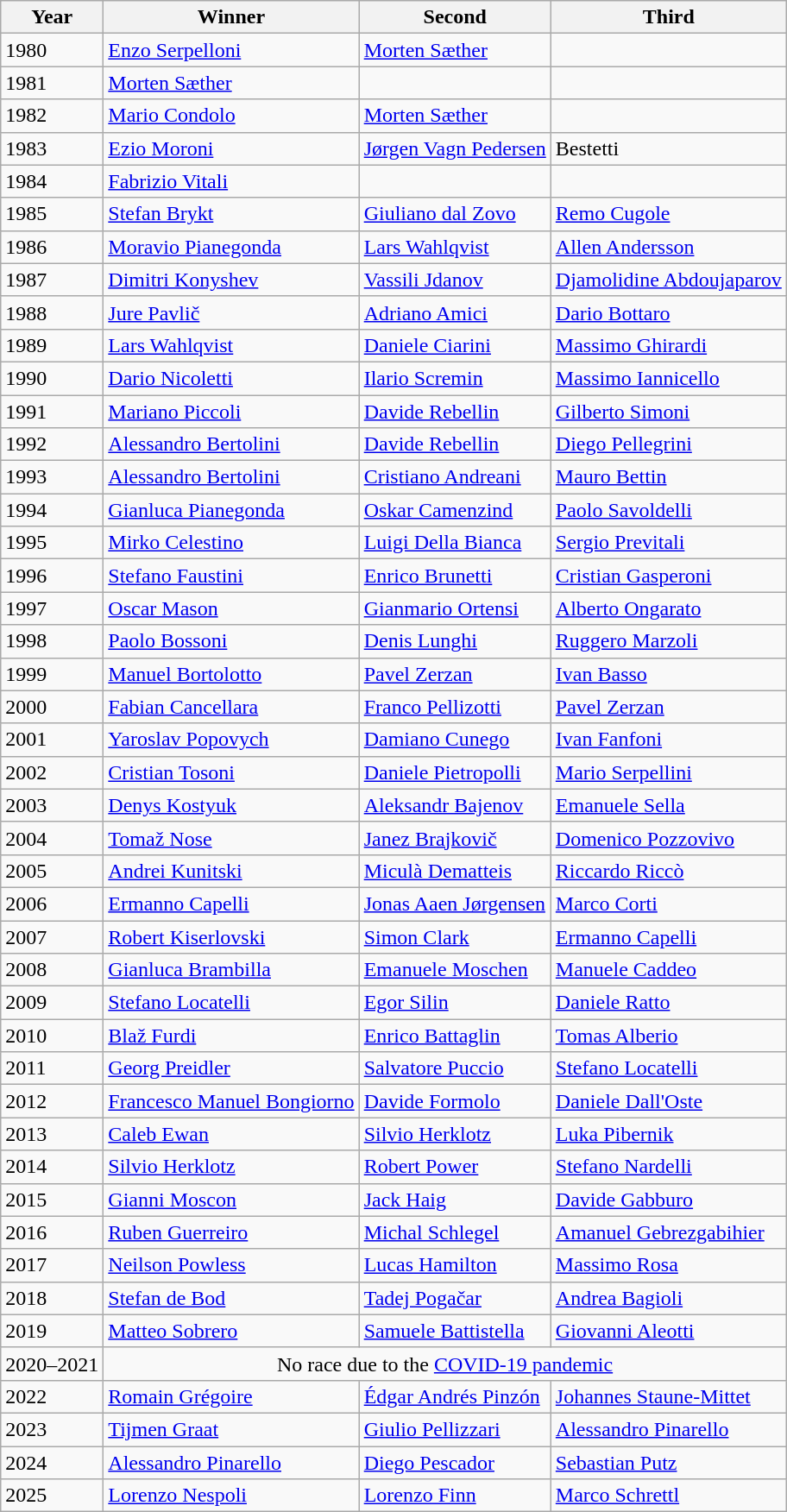<table class="wikitable sortable">
<tr>
<th>Year</th>
<th>Winner</th>
<th>Second</th>
<th>Third</th>
</tr>
<tr>
<td>1980</td>
<td> <a href='#'>Enzo Serpelloni</a></td>
<td> <a href='#'>Morten Sæther</a></td>
<td></td>
</tr>
<tr>
<td>1981</td>
<td> <a href='#'>Morten Sæther</a></td>
<td></td>
<td></td>
</tr>
<tr>
<td>1982</td>
<td> <a href='#'>Mario Condolo</a></td>
<td> <a href='#'>Morten Sæther</a></td>
<td></td>
</tr>
<tr>
<td>1983</td>
<td> <a href='#'>Ezio Moroni</a></td>
<td> <a href='#'>Jørgen Vagn Pedersen</a></td>
<td> Bestetti</td>
</tr>
<tr>
<td>1984</td>
<td> <a href='#'>Fabrizio Vitali</a></td>
<td></td>
<td></td>
</tr>
<tr>
<td>1985</td>
<td> <a href='#'>Stefan Brykt</a></td>
<td> <a href='#'>Giuliano dal Zovo</a></td>
<td> <a href='#'>Remo Cugole</a></td>
</tr>
<tr>
<td>1986</td>
<td> <a href='#'>Moravio Pianegonda</a></td>
<td> <a href='#'>Lars Wahlqvist</a></td>
<td> <a href='#'>Allen Andersson</a></td>
</tr>
<tr>
<td>1987</td>
<td> <a href='#'>Dimitri Konyshev</a></td>
<td> <a href='#'>Vassili Jdanov</a></td>
<td> <a href='#'>Djamolidine Abdoujaparov</a></td>
</tr>
<tr>
<td>1988</td>
<td> <a href='#'>Jure Pavlič</a></td>
<td> <a href='#'>Adriano Amici</a></td>
<td> <a href='#'>Dario Bottaro</a></td>
</tr>
<tr>
<td>1989</td>
<td> <a href='#'>Lars Wahlqvist</a></td>
<td> <a href='#'>Daniele Ciarini</a></td>
<td> <a href='#'>Massimo Ghirardi</a></td>
</tr>
<tr>
<td>1990</td>
<td> <a href='#'>Dario Nicoletti</a></td>
<td> <a href='#'>Ilario Scremin</a></td>
<td> <a href='#'>Massimo Iannicello</a></td>
</tr>
<tr>
<td>1991</td>
<td> <a href='#'>Mariano Piccoli</a></td>
<td> <a href='#'>Davide Rebellin</a></td>
<td> <a href='#'>Gilberto Simoni</a></td>
</tr>
<tr>
<td>1992</td>
<td> <a href='#'>Alessandro Bertolini</a></td>
<td> <a href='#'>Davide Rebellin</a></td>
<td> <a href='#'>Diego Pellegrini</a></td>
</tr>
<tr>
<td>1993</td>
<td> <a href='#'>Alessandro Bertolini</a></td>
<td> <a href='#'>Cristiano Andreani</a></td>
<td> <a href='#'>Mauro Bettin</a></td>
</tr>
<tr>
<td>1994</td>
<td> <a href='#'>Gianluca Pianegonda</a></td>
<td> <a href='#'>Oskar Camenzind</a></td>
<td> <a href='#'>Paolo Savoldelli</a></td>
</tr>
<tr>
<td>1995</td>
<td> <a href='#'>Mirko Celestino</a></td>
<td> <a href='#'>Luigi Della Bianca</a></td>
<td> <a href='#'>Sergio Previtali</a></td>
</tr>
<tr>
<td>1996</td>
<td> <a href='#'>Stefano Faustini</a></td>
<td> <a href='#'>Enrico Brunetti</a></td>
<td> <a href='#'>Cristian Gasperoni</a></td>
</tr>
<tr>
<td>1997</td>
<td> <a href='#'>Oscar Mason</a></td>
<td> <a href='#'>Gianmario Ortensi</a></td>
<td> <a href='#'>Alberto Ongarato</a></td>
</tr>
<tr>
<td>1998</td>
<td> <a href='#'>Paolo Bossoni</a></td>
<td> <a href='#'>Denis Lunghi</a></td>
<td> <a href='#'>Ruggero Marzoli</a></td>
</tr>
<tr>
<td>1999</td>
<td> <a href='#'>Manuel Bortolotto</a></td>
<td> <a href='#'>Pavel Zerzan</a></td>
<td> <a href='#'>Ivan Basso</a></td>
</tr>
<tr>
<td>2000</td>
<td> <a href='#'>Fabian Cancellara</a></td>
<td> <a href='#'>Franco Pellizotti</a></td>
<td> <a href='#'>Pavel Zerzan</a></td>
</tr>
<tr>
<td>2001</td>
<td> <a href='#'>Yaroslav Popovych</a></td>
<td> <a href='#'>Damiano Cunego</a></td>
<td> <a href='#'>Ivan Fanfoni</a></td>
</tr>
<tr>
<td>2002</td>
<td> <a href='#'>Cristian Tosoni</a></td>
<td> <a href='#'>Daniele Pietropolli</a></td>
<td> <a href='#'>Mario Serpellini</a></td>
</tr>
<tr>
<td>2003</td>
<td> <a href='#'>Denys Kostyuk</a></td>
<td> <a href='#'>Aleksandr Bajenov</a></td>
<td> <a href='#'>Emanuele Sella</a></td>
</tr>
<tr>
<td>2004</td>
<td> <a href='#'>Tomaž Nose</a></td>
<td> <a href='#'>Janez Brajkovič</a></td>
<td> <a href='#'>Domenico Pozzovivo</a></td>
</tr>
<tr>
<td>2005</td>
<td> <a href='#'>Andrei Kunitski</a></td>
<td> <a href='#'>Miculà Dematteis</a></td>
<td> <a href='#'>Riccardo Riccò</a></td>
</tr>
<tr>
<td>2006</td>
<td> <a href='#'>Ermanno Capelli</a></td>
<td> <a href='#'>Jonas Aaen Jørgensen</a></td>
<td> <a href='#'>Marco Corti</a></td>
</tr>
<tr>
<td>2007</td>
<td> <a href='#'>Robert Kiserlovski</a></td>
<td> <a href='#'>Simon Clark</a></td>
<td> <a href='#'>Ermanno Capelli</a></td>
</tr>
<tr>
<td>2008</td>
<td> <a href='#'>Gianluca Brambilla</a></td>
<td> <a href='#'>Emanuele Moschen</a></td>
<td> <a href='#'>Manuele Caddeo</a></td>
</tr>
<tr>
<td>2009</td>
<td> <a href='#'>Stefano Locatelli</a></td>
<td> <a href='#'>Egor Silin</a></td>
<td> <a href='#'>Daniele Ratto</a></td>
</tr>
<tr>
<td>2010</td>
<td> <a href='#'>Blaž Furdi</a></td>
<td> <a href='#'>Enrico Battaglin</a></td>
<td> <a href='#'>Tomas Alberio</a></td>
</tr>
<tr>
<td>2011</td>
<td> <a href='#'>Georg Preidler</a></td>
<td> <a href='#'>Salvatore Puccio</a></td>
<td> <a href='#'>Stefano Locatelli</a></td>
</tr>
<tr>
<td>2012</td>
<td> <a href='#'>Francesco Manuel Bongiorno</a></td>
<td> <a href='#'>Davide Formolo</a></td>
<td> <a href='#'>Daniele Dall'Oste</a></td>
</tr>
<tr>
<td>2013</td>
<td> <a href='#'>Caleb Ewan</a></td>
<td> <a href='#'>Silvio Herklotz</a></td>
<td> <a href='#'>Luka Pibernik</a></td>
</tr>
<tr>
<td>2014</td>
<td> <a href='#'>Silvio Herklotz</a></td>
<td> <a href='#'>Robert Power</a></td>
<td> <a href='#'>Stefano Nardelli</a></td>
</tr>
<tr>
<td>2015</td>
<td> <a href='#'>Gianni Moscon</a></td>
<td> <a href='#'>Jack Haig</a></td>
<td> <a href='#'>Davide Gabburo</a></td>
</tr>
<tr>
<td>2016</td>
<td> <a href='#'>Ruben Guerreiro</a></td>
<td> <a href='#'>Michal Schlegel</a></td>
<td> <a href='#'>Amanuel Gebrezgabihier</a></td>
</tr>
<tr>
<td>2017</td>
<td> <a href='#'>Neilson Powless</a></td>
<td> <a href='#'>Lucas Hamilton</a></td>
<td> <a href='#'>Massimo Rosa</a></td>
</tr>
<tr>
<td>2018</td>
<td> <a href='#'>Stefan de Bod</a></td>
<td> <a href='#'>Tadej Pogačar</a></td>
<td> <a href='#'>Andrea Bagioli</a></td>
</tr>
<tr>
<td>2019</td>
<td> <a href='#'>Matteo Sobrero</a></td>
<td> <a href='#'>Samuele Battistella</a></td>
<td> <a href='#'>Giovanni Aleotti</a></td>
</tr>
<tr>
<td>2020–2021</td>
<td align="center" colspan="3">No race due to the <a href='#'>COVID-19 pandemic</a></td>
</tr>
<tr>
<td>2022</td>
<td> <a href='#'>Romain Grégoire</a></td>
<td> <a href='#'>Édgar Andrés Pinzón</a></td>
<td> <a href='#'>Johannes Staune-Mittet</a></td>
</tr>
<tr>
<td>2023</td>
<td> <a href='#'>Tijmen Graat</a></td>
<td> <a href='#'>Giulio Pellizzari</a></td>
<td> <a href='#'>Alessandro Pinarello</a></td>
</tr>
<tr>
<td>2024</td>
<td> <a href='#'>Alessandro Pinarello</a></td>
<td> <a href='#'>Diego Pescador</a></td>
<td> <a href='#'>Sebastian Putz</a></td>
</tr>
<tr>
<td>2025</td>
<td> <a href='#'>Lorenzo Nespoli</a></td>
<td> <a href='#'>Lorenzo Finn</a></td>
<td> <a href='#'>Marco Schrettl</a></td>
</tr>
</table>
